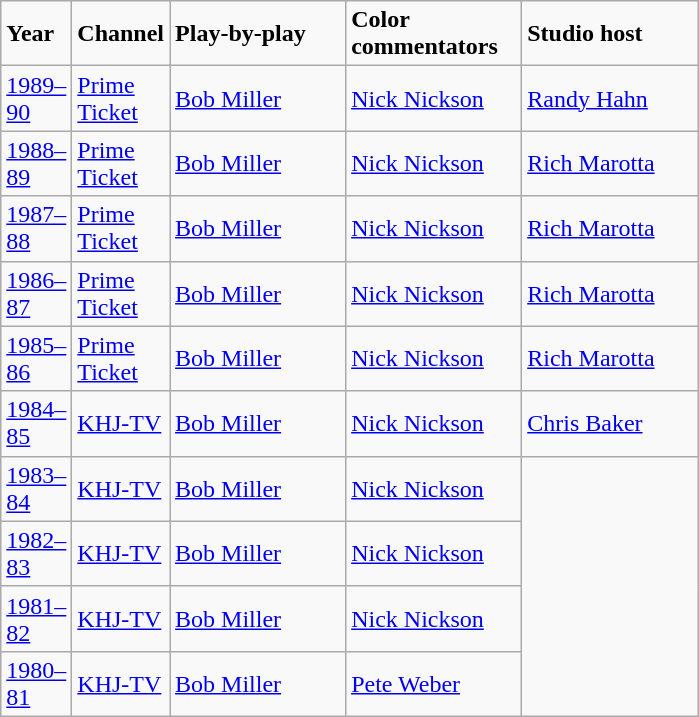<table class="wikitable">
<tr>
<td width="40"><strong>Year</strong></td>
<td width="40"><strong>Channel</strong></td>
<td width="110"><strong>Play-by-play</strong></td>
<td width="110"><strong>Color commentators</strong></td>
<td width="110"><strong>Studio host</strong></td>
</tr>
<tr>
<td><a href='#'>1989–90</a></td>
<td><a href='#'>Prime Ticket</a></td>
<td><a href='#'>Bob Miller</a></td>
<td><a href='#'>Nick Nickson</a></td>
<td><a href='#'>Randy Hahn</a></td>
</tr>
<tr>
<td><a href='#'>1988–89</a></td>
<td><a href='#'>Prime Ticket</a></td>
<td><a href='#'>Bob Miller</a></td>
<td><a href='#'>Nick Nickson</a></td>
<td><a href='#'>Rich Marotta</a></td>
</tr>
<tr>
<td><a href='#'>1987–88</a></td>
<td><a href='#'>Prime Ticket</a></td>
<td><a href='#'>Bob Miller</a></td>
<td><a href='#'>Nick Nickson</a></td>
<td><a href='#'>Rich Marotta</a></td>
</tr>
<tr>
<td><a href='#'>1986–87</a></td>
<td><a href='#'>Prime Ticket</a></td>
<td><a href='#'>Bob Miller</a></td>
<td><a href='#'>Nick Nickson</a></td>
<td><a href='#'>Rich Marotta</a></td>
</tr>
<tr>
<td><a href='#'>1985–86</a></td>
<td><a href='#'>Prime Ticket</a></td>
<td><a href='#'>Bob Miller</a></td>
<td><a href='#'>Nick Nickson</a></td>
<td><a href='#'>Rich Marotta</a></td>
</tr>
<tr>
<td><a href='#'>1984–85</a></td>
<td><a href='#'>KHJ-TV</a></td>
<td><a href='#'>Bob Miller</a></td>
<td><a href='#'>Nick Nickson</a></td>
<td><a href='#'>Chris Baker</a></td>
</tr>
<tr>
<td><a href='#'>1983–84</a></td>
<td><a href='#'>KHJ-TV</a></td>
<td><a href='#'>Bob Miller</a></td>
<td><a href='#'>Nick Nickson</a></td>
</tr>
<tr>
<td><a href='#'>1982–83</a></td>
<td><a href='#'>KHJ-TV</a></td>
<td><a href='#'>Bob Miller</a></td>
<td><a href='#'>Nick Nickson</a></td>
</tr>
<tr>
<td><a href='#'>1981–82</a></td>
<td><a href='#'>KHJ-TV</a></td>
<td><a href='#'>Bob Miller</a></td>
<td><a href='#'>Nick Nickson</a></td>
</tr>
<tr>
<td><a href='#'>1980–81</a></td>
<td><a href='#'>KHJ-TV</a></td>
<td><a href='#'>Bob Miller</a></td>
<td><a href='#'>Pete Weber</a></td>
</tr>
</table>
